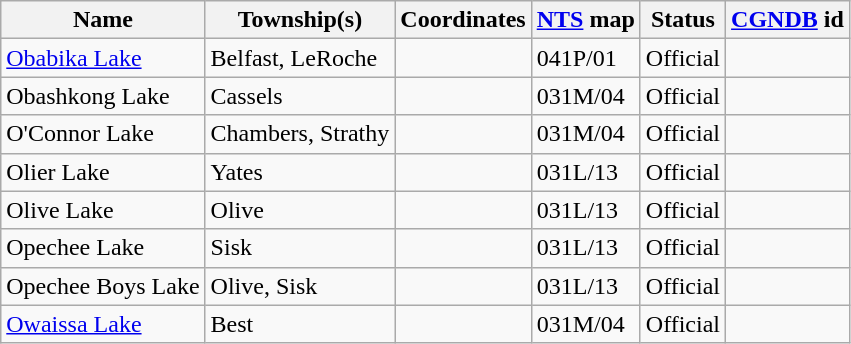<table class="wikitable sortable">
<tr>
<th>Name</th>
<th>Township(s)</th>
<th data-sort-type="number">Coordinates</th>
<th><a href='#'>NTS</a> map</th>
<th data-sort-type="number">Status</th>
<th><a href='#'>CGNDB</a> id</th>
</tr>
<tr>
<td><a href='#'>Obabika Lake</a></td>
<td>Belfast, LeRoche</td>
<td></td>
<td>041P/01</td>
<td>Official</td>
<td></td>
</tr>
<tr>
<td>Obashkong Lake</td>
<td>Cassels</td>
<td></td>
<td>031M/04</td>
<td>Official</td>
<td></td>
</tr>
<tr>
<td>O'Connor Lake</td>
<td>Chambers, Strathy</td>
<td></td>
<td>031M/04</td>
<td>Official</td>
<td></td>
</tr>
<tr>
<td>Olier Lake</td>
<td>Yates</td>
<td></td>
<td>031L/13</td>
<td>Official</td>
<td></td>
</tr>
<tr>
<td>Olive Lake</td>
<td>Olive</td>
<td></td>
<td>031L/13</td>
<td>Official</td>
<td></td>
</tr>
<tr>
<td>Opechee Lake</td>
<td>Sisk</td>
<td></td>
<td>031L/13</td>
<td>Official</td>
<td></td>
</tr>
<tr>
<td>Opechee Boys Lake</td>
<td>Olive, Sisk</td>
<td></td>
<td>031L/13</td>
<td>Official</td>
<td></td>
</tr>
<tr>
<td><a href='#'>Owaissa Lake</a></td>
<td>Best</td>
<td></td>
<td>031M/04</td>
<td>Official</td>
<td></td>
</tr>
</table>
